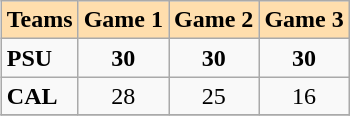<table class="wikitable" align=right>
<tr bgcolor=#ffdead align=center>
<td colspan=1><strong>Teams</strong></td>
<td colspan=1><strong>Game 1</strong></td>
<td colspan=1><strong>Game 2</strong></td>
<td colspan=1><strong>Game 3</strong></td>
</tr>
<tr>
<td><strong>PSU</strong></td>
<td align=center><strong>30</strong></td>
<td align=center><strong>30</strong></td>
<td align=center><strong>30</strong></td>
</tr>
<tr>
<td><strong>CAL</strong></td>
<td align=center>28</td>
<td align=center>25</td>
<td align=center>16</td>
</tr>
<tr>
</tr>
</table>
